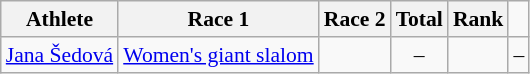<table class="wikitable" style="font-size:90%">
<tr>
<th>Athlete</th>
<th>Race 1</th>
<th>Race 2</th>
<th>Total</th>
<th>Rank</th>
</tr>
<tr>
<td><a href='#'>Jana Šedová</a></td>
<td><a href='#'>Women's giant slalom</a></td>
<td align="center"></td>
<td align="center">–</td>
<td align="center"></td>
<td align="center">–</td>
</tr>
</table>
